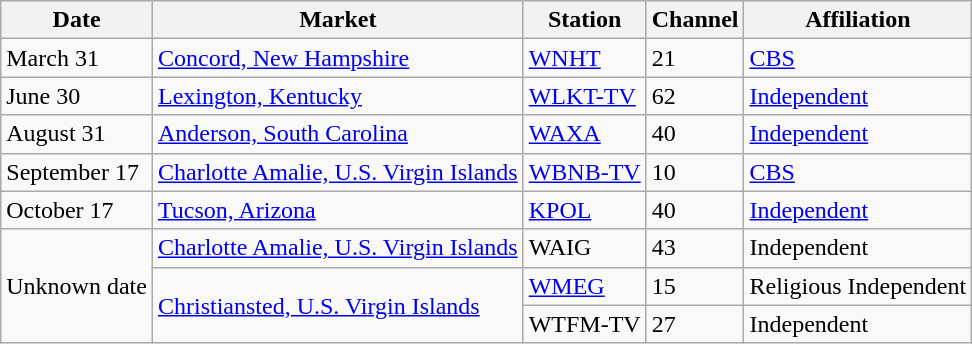<table class="wikitable">
<tr>
<th>Date</th>
<th>Market</th>
<th>Station</th>
<th>Channel</th>
<th>Affiliation</th>
</tr>
<tr>
<td>March 31</td>
<td><a href='#'>Concord, New Hampshire</a></td>
<td><a href='#'>WNHT</a></td>
<td>21</td>
<td><a href='#'>CBS</a></td>
</tr>
<tr>
<td>June 30</td>
<td><a href='#'>Lexington, Kentucky</a></td>
<td><a href='#'>WLKT-TV</a></td>
<td>62</td>
<td><a href='#'>Independent</a></td>
</tr>
<tr>
<td>August 31</td>
<td><a href='#'>Anderson, South Carolina</a></td>
<td><a href='#'>WAXA</a></td>
<td>40</td>
<td><a href='#'>Independent</a></td>
</tr>
<tr>
<td>September 17</td>
<td><a href='#'>Charlotte Amalie, U.S. Virgin Islands</a></td>
<td><a href='#'>WBNB-TV</a></td>
<td>10</td>
<td><a href='#'>CBS</a></td>
</tr>
<tr>
<td>October 17</td>
<td><a href='#'>Tucson, Arizona</a></td>
<td><a href='#'>KPOL</a></td>
<td>40</td>
<td><a href='#'>Independent</a></td>
</tr>
<tr>
<td rowspan=3>Unknown date</td>
<td><a href='#'>Charlotte Amalie, U.S. Virgin Islands</a></td>
<td>WAIG</td>
<td>43</td>
<td>Independent</td>
</tr>
<tr>
<td rowspan=2><a href='#'>Christiansted, U.S. Virgin Islands</a></td>
<td><a href='#'>WMEG</a></td>
<td>15</td>
<td>Religious Independent</td>
</tr>
<tr>
<td>WTFM-TV</td>
<td>27</td>
<td>Independent</td>
</tr>
</table>
